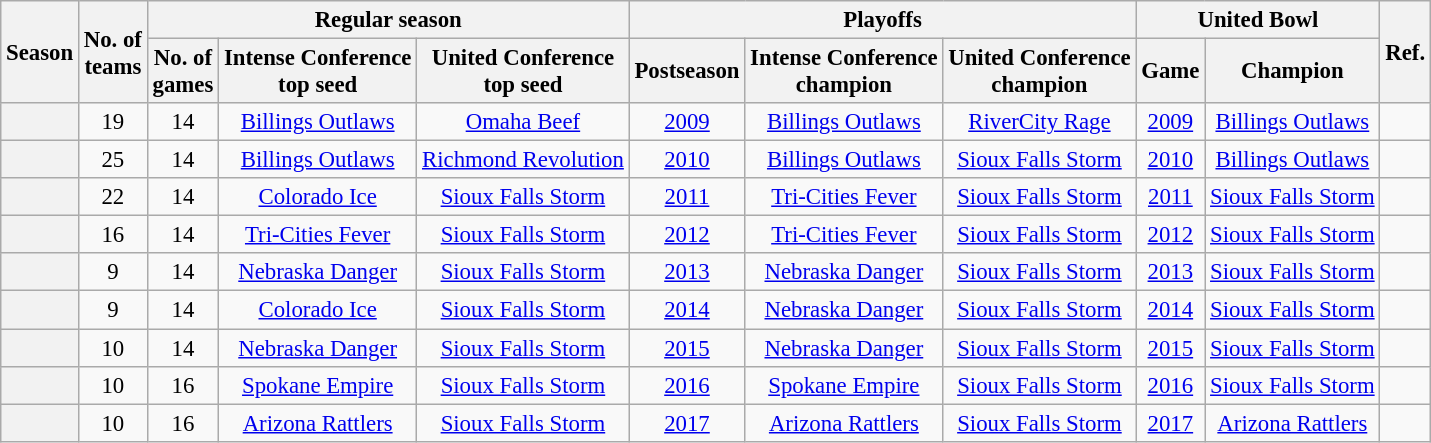<table class="wikitable plainrowheaders" style="text-align:center; font-size:95%">
<tr>
<th rowspan="2">Season</th>
<th rowspan="2">No. of<br>teams</th>
<th colspan="3">Regular season</th>
<th colspan="3">Playoffs</th>
<th colspan="2">United Bowl</th>
<th rowspan="2">Ref.</th>
</tr>
<tr>
<th>No. of<br>games</th>
<th>Intense Conference<br>top seed</th>
<th>United Conference<br>top seed</th>
<th>Postseason</th>
<th>Intense Conference<br>champion</th>
<th>United Conference<br>champion</th>
<th>Game</th>
<th>Champion</th>
</tr>
<tr>
<th></th>
<td>19</td>
<td>14</td>
<td><a href='#'>Billings Outlaws</a></td>
<td><a href='#'>Omaha Beef</a></td>
<td><a href='#'>2009</a></td>
<td><a href='#'>Billings Outlaws</a></td>
<td><a href='#'>RiverCity Rage</a></td>
<td><a href='#'>2009</a></td>
<td><a href='#'>Billings Outlaws</a></td>
<td></td>
</tr>
<tr>
<th></th>
<td>25</td>
<td>14</td>
<td><a href='#'>Billings Outlaws</a></td>
<td><a href='#'>Richmond Revolution</a></td>
<td><a href='#'>2010</a></td>
<td><a href='#'>Billings Outlaws</a></td>
<td><a href='#'>Sioux Falls Storm</a></td>
<td><a href='#'>2010</a></td>
<td><a href='#'>Billings Outlaws</a></td>
<td></td>
</tr>
<tr>
<th></th>
<td>22</td>
<td>14</td>
<td><a href='#'>Colorado Ice</a></td>
<td><a href='#'>Sioux Falls Storm</a></td>
<td><a href='#'>2011</a></td>
<td><a href='#'>Tri-Cities Fever</a></td>
<td><a href='#'>Sioux Falls Storm</a></td>
<td><a href='#'>2011</a></td>
<td><a href='#'>Sioux Falls Storm</a></td>
<td></td>
</tr>
<tr>
<th></th>
<td>16</td>
<td>14</td>
<td><a href='#'>Tri-Cities Fever</a></td>
<td><a href='#'>Sioux Falls Storm</a></td>
<td><a href='#'>2012</a></td>
<td><a href='#'>Tri-Cities Fever</a></td>
<td><a href='#'>Sioux Falls Storm</a></td>
<td><a href='#'>2012</a></td>
<td><a href='#'>Sioux Falls Storm</a></td>
<td></td>
</tr>
<tr>
<th></th>
<td>9</td>
<td>14</td>
<td><a href='#'>Nebraska Danger</a></td>
<td><a href='#'>Sioux Falls Storm</a></td>
<td><a href='#'>2013</a></td>
<td><a href='#'>Nebraska Danger</a></td>
<td><a href='#'>Sioux Falls Storm</a></td>
<td><a href='#'>2013</a></td>
<td><a href='#'>Sioux Falls Storm</a></td>
<td></td>
</tr>
<tr>
<th></th>
<td>9</td>
<td>14</td>
<td><a href='#'>Colorado Ice</a></td>
<td><a href='#'>Sioux Falls Storm</a></td>
<td><a href='#'>2014</a></td>
<td><a href='#'>Nebraska Danger</a></td>
<td><a href='#'>Sioux Falls Storm</a></td>
<td><a href='#'>2014</a></td>
<td><a href='#'>Sioux Falls Storm</a></td>
<td></td>
</tr>
<tr>
<th></th>
<td>10</td>
<td>14</td>
<td><a href='#'>Nebraska Danger</a></td>
<td><a href='#'>Sioux Falls Storm</a></td>
<td><a href='#'>2015</a></td>
<td><a href='#'>Nebraska Danger</a></td>
<td><a href='#'>Sioux Falls Storm</a></td>
<td><a href='#'>2015</a></td>
<td><a href='#'>Sioux Falls Storm</a></td>
<td></td>
</tr>
<tr>
<th></th>
<td>10</td>
<td>16</td>
<td><a href='#'>Spokane Empire</a></td>
<td><a href='#'>Sioux Falls Storm</a></td>
<td><a href='#'>2016</a></td>
<td><a href='#'>Spokane Empire</a></td>
<td><a href='#'>Sioux Falls Storm</a></td>
<td><a href='#'>2016</a></td>
<td><a href='#'>Sioux Falls Storm</a></td>
<td></td>
</tr>
<tr>
<th></th>
<td>10</td>
<td>16</td>
<td><a href='#'>Arizona Rattlers</a></td>
<td><a href='#'>Sioux Falls Storm</a></td>
<td><a href='#'>2017</a></td>
<td><a href='#'>Arizona Rattlers</a></td>
<td><a href='#'>Sioux Falls Storm</a></td>
<td><a href='#'>2017</a></td>
<td><a href='#'>Arizona Rattlers</a></td>
<td></td>
</tr>
</table>
